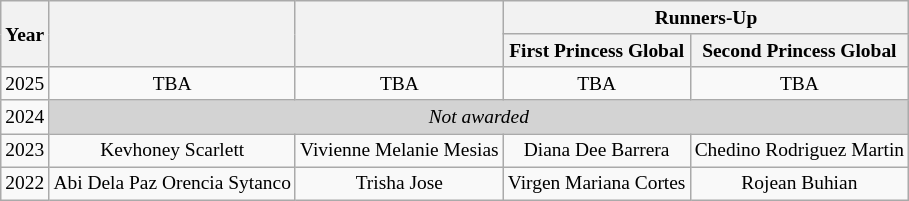<table class="wikitable" style="font-size: 81%; text-align:center">
<tr>
<th rowspan="2">Year</th>
<th rowspan="2"></th>
<th rowspan="2"></th>
<th colspan="2">Runners-Up</th>
</tr>
<tr>
<th>First Princess Global</th>
<th>Second Princess Global</th>
</tr>
<tr>
<td>2025</td>
<td>TBA</td>
<td>TBA</td>
<td>TBA</td>
<td>TBA</td>
</tr>
<tr>
<td>2024</td>
<td colspan="4" style="background:lightgray;"><em>Not awarded</em></td>
</tr>
<tr>
<td>2023</td>
<td>Kevhoney Scarlett<br></td>
<td>Vivienne Melanie Mesias<br></td>
<td>Diana Dee Barrera<br></td>
<td>Chedino Rodriguez Martin<br></td>
</tr>
<tr>
<td>2022</td>
<td>Abi Dela Paz Orencia Sytanco<br></td>
<td>Trisha Jose<br></td>
<td>Virgen Mariana Cortes<br></td>
<td>Rojean Buhian<br></td>
</tr>
</table>
